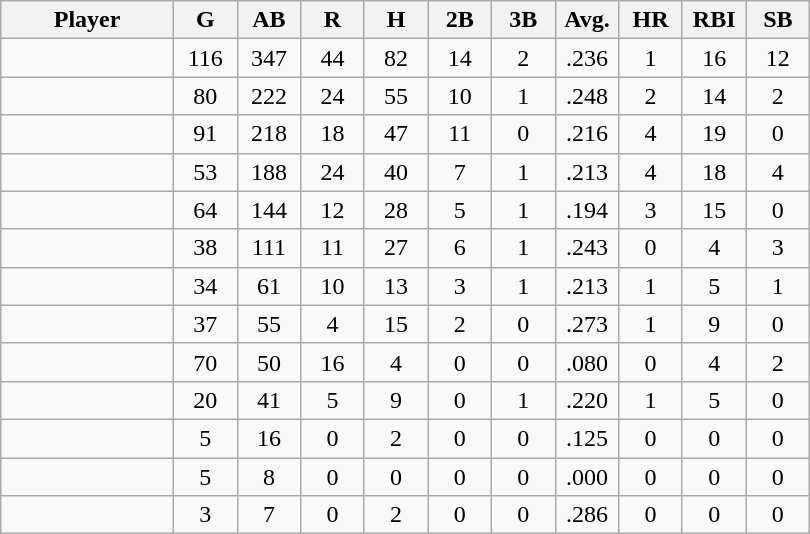<table class="wikitable sortable">
<tr>
<th bgcolor="#DDDDFF" width="19%">Player</th>
<th bgcolor="#DDDDFF" width="7%">G</th>
<th bgcolor="#DDDDFF" width="7%">AB</th>
<th bgcolor="#DDDDFF" width="7%">R</th>
<th bgcolor="#DDDDFF" width="7%">H</th>
<th bgcolor="#DDDDFF" width="7%">2B</th>
<th bgcolor="#DDDDFF" width="7%">3B</th>
<th bgcolor="#DDDDFF" width="7%">Avg.</th>
<th bgcolor="#DDDDFF" width="7%">HR</th>
<th bgcolor="#DDDDFF" width="7%">RBI</th>
<th bgcolor="#DDDDFF" width="7%">SB</th>
</tr>
<tr align="center">
<td></td>
<td>116</td>
<td>347</td>
<td>44</td>
<td>82</td>
<td>14</td>
<td>2</td>
<td>.236</td>
<td>1</td>
<td>16</td>
<td>12</td>
</tr>
<tr align="center">
<td></td>
<td>80</td>
<td>222</td>
<td>24</td>
<td>55</td>
<td>10</td>
<td>1</td>
<td>.248</td>
<td>2</td>
<td>14</td>
<td>2</td>
</tr>
<tr align="center">
<td></td>
<td>91</td>
<td>218</td>
<td>18</td>
<td>47</td>
<td>11</td>
<td>0</td>
<td>.216</td>
<td>4</td>
<td>19</td>
<td>0</td>
</tr>
<tr align="center">
<td></td>
<td>53</td>
<td>188</td>
<td>24</td>
<td>40</td>
<td>7</td>
<td>1</td>
<td>.213</td>
<td>4</td>
<td>18</td>
<td>4</td>
</tr>
<tr align="center">
<td></td>
<td>64</td>
<td>144</td>
<td>12</td>
<td>28</td>
<td>5</td>
<td>1</td>
<td>.194</td>
<td>3</td>
<td>15</td>
<td>0</td>
</tr>
<tr align="center">
<td></td>
<td>38</td>
<td>111</td>
<td>11</td>
<td>27</td>
<td>6</td>
<td>1</td>
<td>.243</td>
<td>0</td>
<td>4</td>
<td>3</td>
</tr>
<tr align="center">
<td></td>
<td>34</td>
<td>61</td>
<td>10</td>
<td>13</td>
<td>3</td>
<td>1</td>
<td>.213</td>
<td>1</td>
<td>5</td>
<td>1</td>
</tr>
<tr align="center">
<td></td>
<td>37</td>
<td>55</td>
<td>4</td>
<td>15</td>
<td>2</td>
<td>0</td>
<td>.273</td>
<td>1</td>
<td>9</td>
<td>0</td>
</tr>
<tr align="center">
<td></td>
<td>70</td>
<td>50</td>
<td>16</td>
<td>4</td>
<td>0</td>
<td>0</td>
<td>.080</td>
<td>0</td>
<td>4</td>
<td>2</td>
</tr>
<tr align="center">
<td></td>
<td>20</td>
<td>41</td>
<td>5</td>
<td>9</td>
<td>0</td>
<td>1</td>
<td>.220</td>
<td>1</td>
<td>5</td>
<td>0</td>
</tr>
<tr align="center">
<td></td>
<td>5</td>
<td>16</td>
<td>0</td>
<td>2</td>
<td>0</td>
<td>0</td>
<td>.125</td>
<td>0</td>
<td>0</td>
<td>0</td>
</tr>
<tr align="center">
<td></td>
<td>5</td>
<td>8</td>
<td>0</td>
<td>0</td>
<td>0</td>
<td>0</td>
<td>.000</td>
<td>0</td>
<td>0</td>
<td>0</td>
</tr>
<tr align="center">
<td></td>
<td>3</td>
<td>7</td>
<td>0</td>
<td>2</td>
<td>0</td>
<td>0</td>
<td>.286</td>
<td>0</td>
<td>0</td>
<td>0</td>
</tr>
</table>
